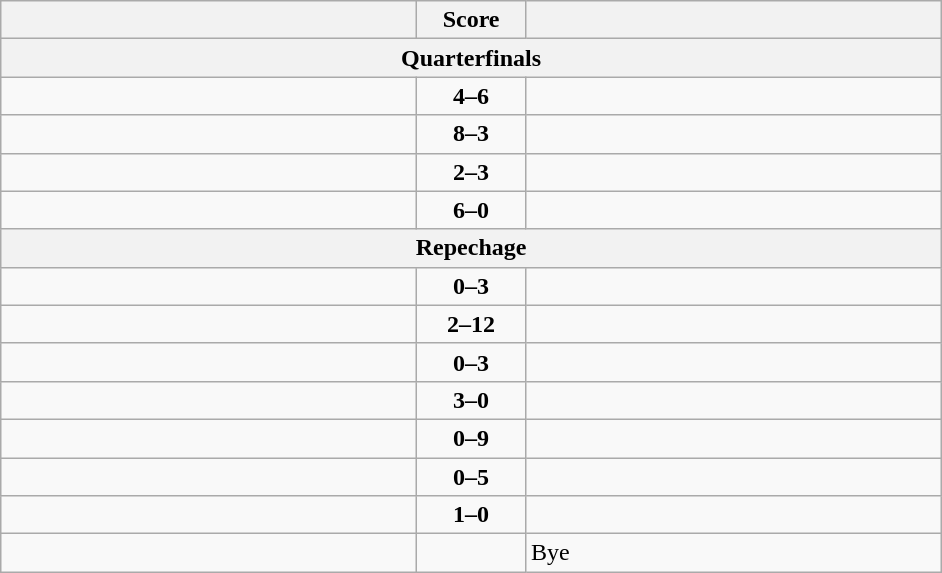<table class="wikitable" style="text-align: left;">
<tr>
<th align="right" width="270"></th>
<th width="65">Score</th>
<th align="left" width="270"></th>
</tr>
<tr>
<th colspan="3">Quarterfinals</th>
</tr>
<tr>
<td></td>
<td align=center><strong>4–6</strong></td>
<td><strong></strong></td>
</tr>
<tr>
<td><strong></strong></td>
<td align=center><strong>8–3</strong></td>
<td></td>
</tr>
<tr>
<td></td>
<td align=center><strong>2–3</strong></td>
<td><strong></strong></td>
</tr>
<tr>
<td><strong></strong></td>
<td align=center><strong>6–0</strong></td>
<td></td>
</tr>
<tr>
<th colspan="3">Repechage</th>
</tr>
<tr>
<td></td>
<td align=center><strong>0–3</strong></td>
<td><strong></strong></td>
</tr>
<tr>
<td></td>
<td align=center><strong>2–12</strong></td>
<td><strong></strong></td>
</tr>
<tr>
<td></td>
<td align=center><strong>0–3</strong></td>
<td><strong></strong></td>
</tr>
<tr>
<td><strong></strong></td>
<td align=center><strong>3–0</strong></td>
<td></td>
</tr>
<tr>
<td></td>
<td align=center><strong>0–9</strong></td>
<td><strong></strong></td>
</tr>
<tr>
<td></td>
<td align=center><strong>0–5</strong></td>
<td><strong></strong></td>
</tr>
<tr>
<td><strong></strong></td>
<td align=center><strong>1–0</strong></td>
<td></td>
</tr>
<tr>
<td><strong></strong></td>
<td></td>
<td>Bye</td>
</tr>
</table>
